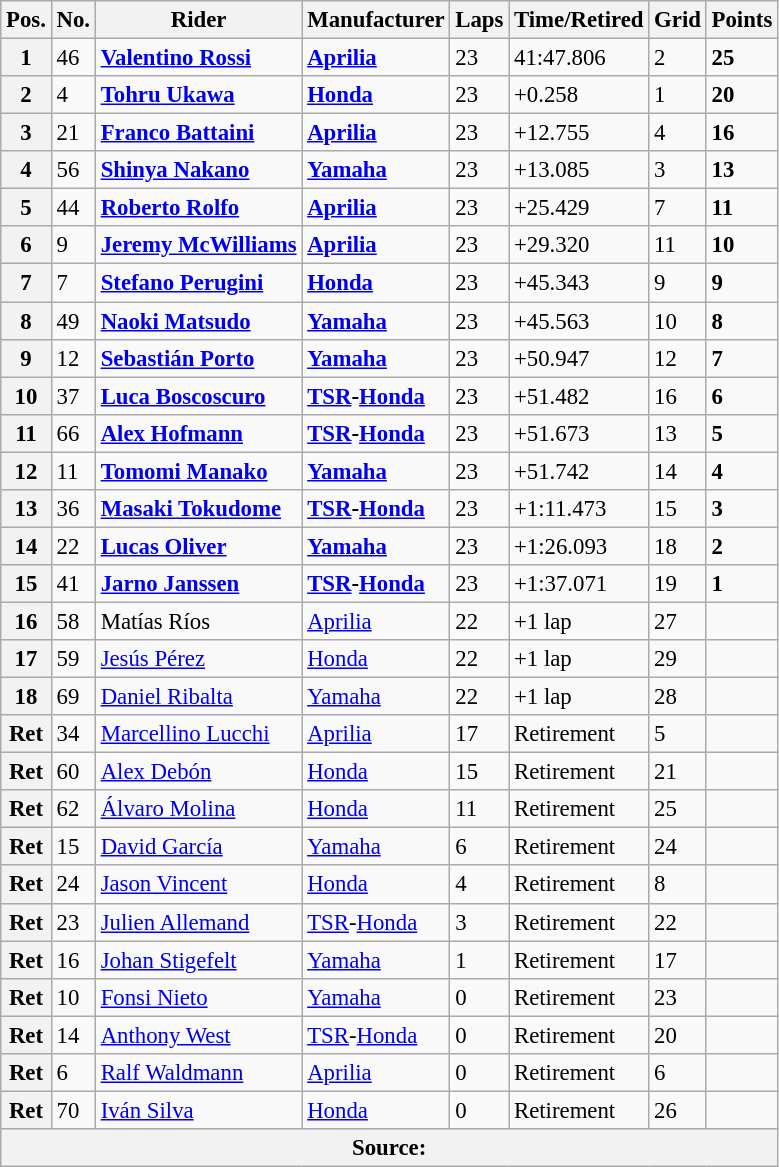<table class="wikitable" style="font-size: 95%;">
<tr>
<th>Pos.</th>
<th>No.</th>
<th>Rider</th>
<th>Manufacturer</th>
<th>Laps</th>
<th>Time/Retired</th>
<th>Grid</th>
<th>Points</th>
</tr>
<tr>
<th>1</th>
<td>46</td>
<td> <strong><a href='#'>Valentino Rossi</a></strong></td>
<td><strong><a href='#'>Aprilia</a></strong></td>
<td>23</td>
<td>41:47.806</td>
<td>2</td>
<td><strong>25</strong></td>
</tr>
<tr>
<th>2</th>
<td>4</td>
<td> <strong><a href='#'>Tohru Ukawa</a></strong></td>
<td><strong><a href='#'>Honda</a></strong></td>
<td>23</td>
<td>+0.258</td>
<td>1</td>
<td><strong>20</strong></td>
</tr>
<tr>
<th>3</th>
<td>21</td>
<td> <strong><a href='#'>Franco Battaini</a></strong></td>
<td><strong><a href='#'>Aprilia</a></strong></td>
<td>23</td>
<td>+12.755</td>
<td>4</td>
<td><strong>16</strong></td>
</tr>
<tr>
<th>4</th>
<td>56</td>
<td> <strong><a href='#'>Shinya Nakano</a></strong></td>
<td><strong><a href='#'>Yamaha</a></strong></td>
<td>23</td>
<td>+13.085</td>
<td>3</td>
<td><strong>13</strong></td>
</tr>
<tr>
<th>5</th>
<td>44</td>
<td> <strong><a href='#'>Roberto Rolfo</a></strong></td>
<td><strong><a href='#'>Aprilia</a></strong></td>
<td>23</td>
<td>+25.429</td>
<td>7</td>
<td><strong>11</strong></td>
</tr>
<tr>
<th>6</th>
<td>9</td>
<td> <strong><a href='#'>Jeremy McWilliams</a></strong></td>
<td><strong><a href='#'>Aprilia</a></strong></td>
<td>23</td>
<td>+29.320</td>
<td>11</td>
<td><strong>10</strong></td>
</tr>
<tr>
<th>7</th>
<td>7</td>
<td> <strong><a href='#'>Stefano Perugini</a></strong></td>
<td><strong><a href='#'>Honda</a></strong></td>
<td>23</td>
<td>+45.343</td>
<td>9</td>
<td><strong>9</strong></td>
</tr>
<tr>
<th>8</th>
<td>49</td>
<td> <strong><a href='#'>Naoki Matsudo</a></strong></td>
<td><strong><a href='#'>Yamaha</a></strong></td>
<td>23</td>
<td>+45.563</td>
<td>10</td>
<td><strong>8</strong></td>
</tr>
<tr>
<th>9</th>
<td>12</td>
<td> <strong><a href='#'>Sebastián Porto</a></strong></td>
<td><strong><a href='#'>Yamaha</a></strong></td>
<td>23</td>
<td>+50.947</td>
<td>12</td>
<td><strong>7</strong></td>
</tr>
<tr>
<th>10</th>
<td>37</td>
<td> <strong><a href='#'>Luca Boscoscuro</a></strong></td>
<td><strong><a href='#'>TSR</a>-<a href='#'>Honda</a></strong></td>
<td>23</td>
<td>+51.482</td>
<td>16</td>
<td><strong>6</strong></td>
</tr>
<tr>
<th>11</th>
<td>66</td>
<td> <strong><a href='#'>Alex Hofmann</a></strong></td>
<td><strong><a href='#'>TSR</a>-<a href='#'>Honda</a></strong></td>
<td>23</td>
<td>+51.673</td>
<td>13</td>
<td><strong>5</strong></td>
</tr>
<tr>
<th>12</th>
<td>11</td>
<td> <strong><a href='#'>Tomomi Manako</a></strong></td>
<td><strong><a href='#'>Yamaha</a></strong></td>
<td>23</td>
<td>+51.742</td>
<td>14</td>
<td><strong>4</strong></td>
</tr>
<tr>
<th>13</th>
<td>36</td>
<td> <strong><a href='#'>Masaki Tokudome</a></strong></td>
<td><strong><a href='#'>TSR</a>-<a href='#'>Honda</a></strong></td>
<td>23</td>
<td>+1:11.473</td>
<td>15</td>
<td><strong>3</strong></td>
</tr>
<tr>
<th>14</th>
<td>22</td>
<td> <strong><a href='#'>Lucas Oliver</a></strong></td>
<td><strong><a href='#'>Yamaha</a></strong></td>
<td>23</td>
<td>+1:26.093</td>
<td>18</td>
<td><strong>2</strong></td>
</tr>
<tr>
<th>15</th>
<td>41</td>
<td> <strong><a href='#'>Jarno Janssen</a></strong></td>
<td><strong><a href='#'>TSR</a>-<a href='#'>Honda</a></strong></td>
<td>23</td>
<td>+1:37.071</td>
<td>19</td>
<td><strong>1</strong></td>
</tr>
<tr>
<th>16</th>
<td>58</td>
<td> Matías Ríos</td>
<td><a href='#'>Aprilia</a></td>
<td>22</td>
<td>+1 lap</td>
<td>27</td>
<td></td>
</tr>
<tr>
<th>17</th>
<td>59</td>
<td> <a href='#'>Jesús Pérez</a></td>
<td><a href='#'>Honda</a></td>
<td>22</td>
<td>+1 lap</td>
<td>29</td>
<td></td>
</tr>
<tr>
<th>18</th>
<td>69</td>
<td> <a href='#'>Daniel Ribalta</a></td>
<td><a href='#'>Yamaha</a></td>
<td>22</td>
<td>+1 lap</td>
<td>28</td>
<td></td>
</tr>
<tr>
<th>Ret</th>
<td>34</td>
<td> <a href='#'>Marcellino Lucchi</a></td>
<td><a href='#'>Aprilia</a></td>
<td>17</td>
<td>Retirement</td>
<td>5</td>
<td></td>
</tr>
<tr>
<th>Ret</th>
<td>60</td>
<td> <a href='#'>Alex Debón</a></td>
<td><a href='#'>Honda</a></td>
<td>15</td>
<td>Retirement</td>
<td>21</td>
<td></td>
</tr>
<tr>
<th>Ret</th>
<td>62</td>
<td> <a href='#'>Álvaro Molina</a></td>
<td><a href='#'>Honda</a></td>
<td>11</td>
<td>Retirement</td>
<td>25</td>
<td></td>
</tr>
<tr>
<th>Ret</th>
<td>15</td>
<td> <a href='#'>David García</a></td>
<td><a href='#'>Yamaha</a></td>
<td>6</td>
<td>Retirement</td>
<td>24</td>
<td></td>
</tr>
<tr>
<th>Ret</th>
<td>24</td>
<td> <a href='#'>Jason Vincent</a></td>
<td><a href='#'>Honda</a></td>
<td>4</td>
<td>Retirement</td>
<td>8</td>
<td></td>
</tr>
<tr>
<th>Ret</th>
<td>23</td>
<td> <a href='#'>Julien Allemand</a></td>
<td><a href='#'>TSR</a>-<a href='#'>Honda</a></td>
<td>3</td>
<td>Retirement</td>
<td>22</td>
<td></td>
</tr>
<tr>
<th>Ret</th>
<td>16</td>
<td> <a href='#'>Johan Stigefelt</a></td>
<td><a href='#'>Yamaha</a></td>
<td>1</td>
<td>Retirement</td>
<td>17</td>
<td></td>
</tr>
<tr>
<th>Ret</th>
<td>10</td>
<td> <a href='#'>Fonsi Nieto</a></td>
<td><a href='#'>Yamaha</a></td>
<td>0</td>
<td>Retirement</td>
<td>23</td>
<td></td>
</tr>
<tr>
<th>Ret</th>
<td>14</td>
<td> <a href='#'>Anthony West</a></td>
<td><a href='#'>TSR</a>-<a href='#'>Honda</a></td>
<td>0</td>
<td>Retirement</td>
<td>20</td>
<td></td>
</tr>
<tr>
<th>Ret</th>
<td>6</td>
<td> <a href='#'>Ralf Waldmann</a></td>
<td><a href='#'>Aprilia</a></td>
<td>0</td>
<td>Retirement</td>
<td>6</td>
<td></td>
</tr>
<tr>
<th>Ret</th>
<td>70</td>
<td> <a href='#'>Iván Silva</a></td>
<td><a href='#'>Honda</a></td>
<td>0</td>
<td>Retirement</td>
<td>26</td>
<td></td>
</tr>
<tr>
<th colspan=8>Source: </th>
</tr>
</table>
